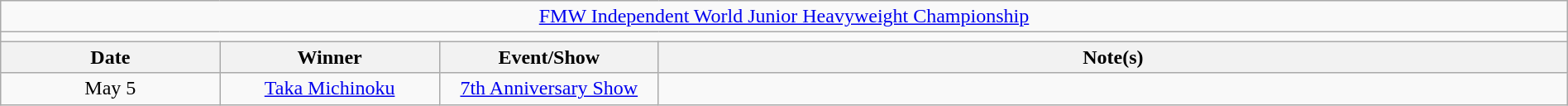<table class="wikitable" style="text-align:center; width:100%;">
<tr>
<td colspan="5"><a href='#'>FMW Independent World Junior Heavyweight Championship</a></td>
</tr>
<tr>
<td colspan="5"><strong></strong></td>
</tr>
<tr>
<th width="14%">Date</th>
<th width="14%">Winner</th>
<th width="14%">Event/Show</th>
<th width="58%">Note(s)</th>
</tr>
<tr>
<td>May 5</td>
<td><a href='#'>Taka Michinoku</a></td>
<td><a href='#'>7th Anniversary Show</a></td>
<td align="left"></td>
</tr>
</table>
